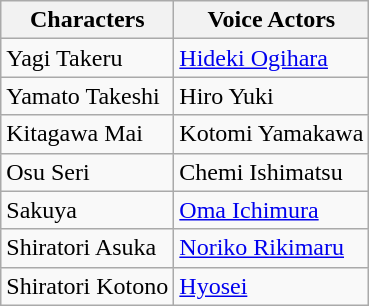<table class="wikitable">
<tr>
<th>Characters</th>
<th>Voice Actors</th>
</tr>
<tr>
<td>Yagi Takeru</td>
<td><a href='#'>Hideki Ogihara</a><br></td>
</tr>
<tr>
<td>Yamato Takeshi</td>
<td>Hiro Yuki <br></td>
</tr>
<tr>
<td>Kitagawa Mai</td>
<td>Kotomi Yamakawa <br></td>
</tr>
<tr>
<td>Osu Seri</td>
<td>Chemi Ishimatsu <br></td>
</tr>
<tr>
<td>Sakuya</td>
<td><a href='#'>Oma Ichimura</a> <br></td>
</tr>
<tr>
<td>Shiratori Asuka</td>
<td><a href='#'>Noriko Rikimaru</a> <br></td>
</tr>
<tr>
<td>Shiratori Kotono</td>
<td><a href='#'>Hyosei</a> <br></td>
</tr>
</table>
